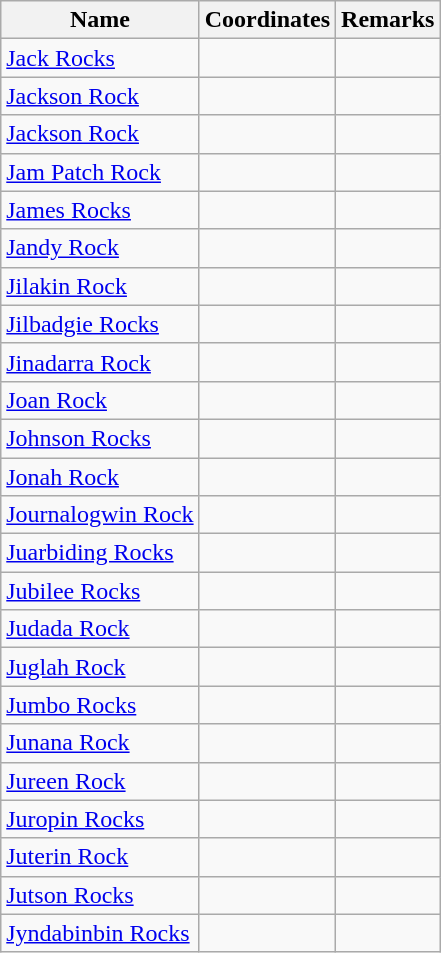<table class="wikitable">
<tr>
<th>Name</th>
<th>Coordinates</th>
<th>Remarks</th>
</tr>
<tr>
<td><a href='#'>Jack Rocks</a></td>
<td></td>
<td></td>
</tr>
<tr>
<td><a href='#'>Jackson Rock</a></td>
<td></td>
<td></td>
</tr>
<tr>
<td><a href='#'>Jackson Rock</a></td>
<td></td>
<td></td>
</tr>
<tr>
<td><a href='#'>Jam Patch Rock</a></td>
<td></td>
<td></td>
</tr>
<tr>
<td><a href='#'>James Rocks</a></td>
<td></td>
<td></td>
</tr>
<tr>
<td><a href='#'>Jandy Rock</a></td>
<td></td>
<td></td>
</tr>
<tr>
<td><a href='#'>Jilakin Rock</a></td>
<td></td>
<td></td>
</tr>
<tr>
<td><a href='#'>Jilbadgie Rocks</a></td>
<td></td>
<td></td>
</tr>
<tr>
<td><a href='#'>Jinadarra Rock</a></td>
<td></td>
<td></td>
</tr>
<tr>
<td><a href='#'>Joan Rock</a></td>
<td></td>
<td></td>
</tr>
<tr>
<td><a href='#'>Johnson Rocks</a></td>
<td></td>
<td></td>
</tr>
<tr>
<td><a href='#'>Jonah Rock</a></td>
<td></td>
<td></td>
</tr>
<tr>
<td><a href='#'>Journalogwin Rock</a></td>
<td></td>
<td></td>
</tr>
<tr>
<td><a href='#'>Juarbiding Rocks</a></td>
<td></td>
<td></td>
</tr>
<tr>
<td><a href='#'>Jubilee Rocks</a></td>
<td></td>
<td></td>
</tr>
<tr>
<td><a href='#'>Judada Rock</a></td>
<td></td>
<td></td>
</tr>
<tr>
<td><a href='#'>Juglah Rock</a></td>
<td></td>
<td></td>
</tr>
<tr>
<td><a href='#'>Jumbo Rocks</a></td>
<td></td>
<td></td>
</tr>
<tr>
<td><a href='#'>Junana Rock</a></td>
<td></td>
<td></td>
</tr>
<tr>
<td><a href='#'>Jureen Rock</a></td>
<td></td>
<td></td>
</tr>
<tr>
<td><a href='#'>Juropin Rocks</a></td>
<td></td>
<td></td>
</tr>
<tr>
<td><a href='#'>Juterin Rock</a></td>
<td></td>
<td></td>
</tr>
<tr>
<td><a href='#'>Jutson Rocks</a></td>
<td></td>
<td></td>
</tr>
<tr>
<td><a href='#'>Jyndabinbin Rocks</a></td>
<td></td>
<td></td>
</tr>
</table>
